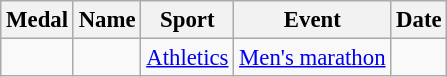<table class="wikitable sortable"  style="font-size:95%">
<tr>
<th>Medal</th>
<th>Name</th>
<th>Sport</th>
<th>Event</th>
<th>Date</th>
</tr>
<tr>
<td></td>
<td></td>
<td><a href='#'>Athletics</a></td>
<td><a href='#'>Men's marathon</a></td>
<td></td>
</tr>
</table>
